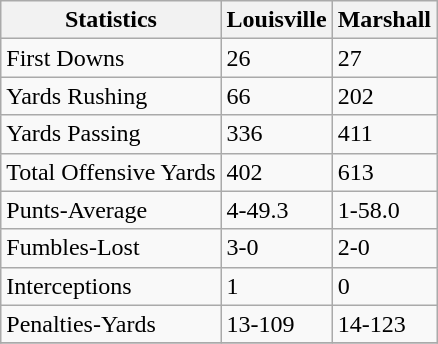<table class="wikitable">
<tr>
<th>Statistics</th>
<th>Louisville</th>
<th>Marshall</th>
</tr>
<tr>
<td>First Downs</td>
<td>26</td>
<td>27</td>
</tr>
<tr>
<td>Yards Rushing</td>
<td>66</td>
<td>202</td>
</tr>
<tr>
<td>Yards Passing</td>
<td>336</td>
<td>411</td>
</tr>
<tr>
<td>Total Offensive Yards</td>
<td>402</td>
<td>613</td>
</tr>
<tr>
<td>Punts-Average</td>
<td>4-49.3</td>
<td>1-58.0</td>
</tr>
<tr>
<td>Fumbles-Lost</td>
<td>3-0</td>
<td>2-0</td>
</tr>
<tr>
<td>Interceptions</td>
<td>1</td>
<td>0</td>
</tr>
<tr>
<td>Penalties-Yards</td>
<td>13-109</td>
<td>14-123</td>
</tr>
<tr>
</tr>
</table>
